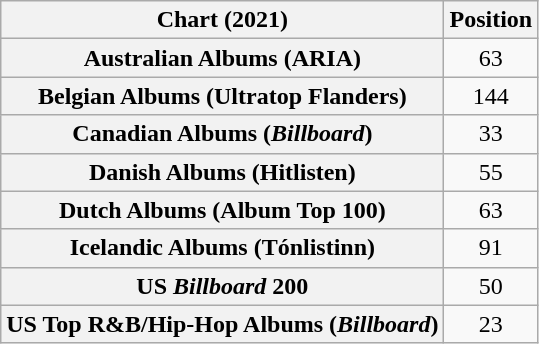<table class="wikitable sortable plainrowheaders" style="text-align:center">
<tr>
<th scope="col">Chart (2021)</th>
<th scope="col">Position</th>
</tr>
<tr>
<th scope="row">Australian Albums (ARIA)</th>
<td>63</td>
</tr>
<tr>
<th scope="row">Belgian Albums (Ultratop Flanders)</th>
<td>144</td>
</tr>
<tr>
<th scope="row">Canadian Albums (<em>Billboard</em>)</th>
<td>33</td>
</tr>
<tr>
<th scope="row">Danish Albums (Hitlisten)</th>
<td>55</td>
</tr>
<tr>
<th scope="row">Dutch Albums (Album Top 100)</th>
<td>63</td>
</tr>
<tr>
<th scope="row">Icelandic Albums (Tónlistinn)</th>
<td>91</td>
</tr>
<tr>
<th scope="row">US <em>Billboard</em> 200</th>
<td>50</td>
</tr>
<tr>
<th scope="row">US Top R&B/Hip-Hop Albums (<em>Billboard</em>)</th>
<td>23</td>
</tr>
</table>
